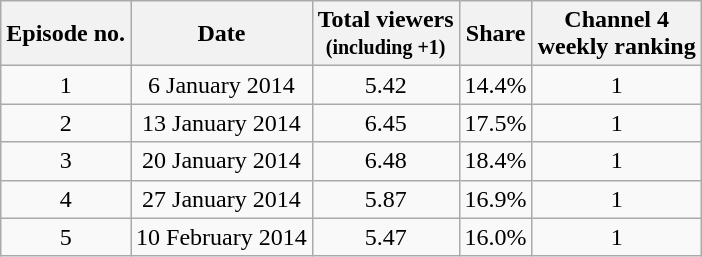<table class="wikitable" style="text-align:center;">
<tr>
<th>Episode no.</th>
<th>Date</th>
<th>Total viewers<br><small>(including +1)</small><br><small></small></th>
<th>Share</th>
<th>Channel 4<br>weekly ranking</th>
</tr>
<tr>
<td>1</td>
<td>6 January 2014</td>
<td>5.42</td>
<td>14.4%</td>
<td>1</td>
</tr>
<tr>
<td>2</td>
<td>13 January 2014</td>
<td>6.45</td>
<td>17.5%</td>
<td>1</td>
</tr>
<tr>
<td>3</td>
<td>20 January 2014</td>
<td>6.48</td>
<td>18.4%</td>
<td>1</td>
</tr>
<tr>
<td>4</td>
<td>27 January 2014</td>
<td>5.87</td>
<td>16.9%</td>
<td>1</td>
</tr>
<tr>
<td>5</td>
<td>10 February 2014</td>
<td>5.47</td>
<td>16.0%</td>
<td>1</td>
</tr>
</table>
